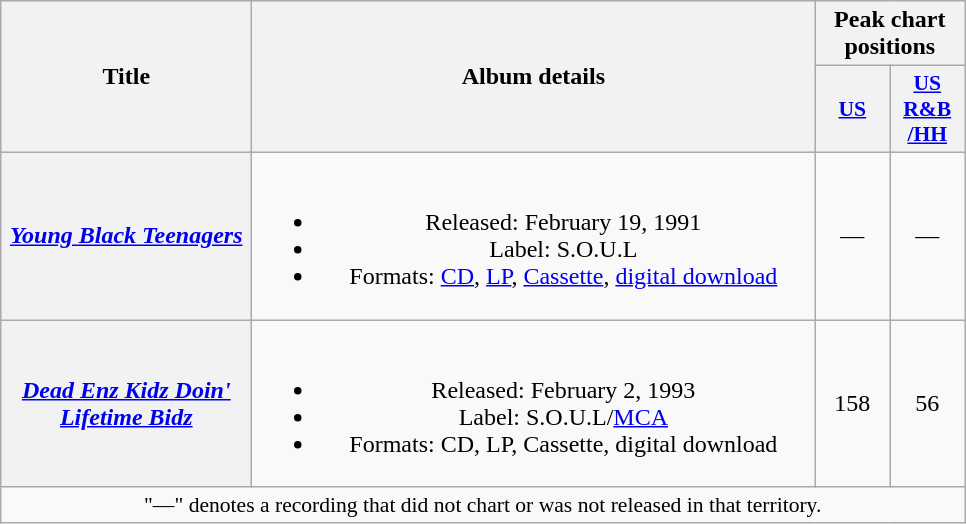<table class="wikitable plainrowheaders" style="text-align:center;" border="1">
<tr>
<th scope="col" rowspan="2" style="width:10em;">Title</th>
<th scope="col" rowspan="2" style="width:23em;">Album details</th>
<th scope="col" colspan="2">Peak chart positions</th>
</tr>
<tr>
<th scope="col" style="width:3em;font-size:90%;"><a href='#'>US</a><br></th>
<th scope="col" style="width:3em;font-size:90%;"><a href='#'>US<br>R&B<br>/HH</a><br></th>
</tr>
<tr>
<th scope="row"><em><a href='#'>Young Black Teenagers</a></em></th>
<td><br><ul><li>Released: February 19, 1991</li><li>Label: S.O.U.L</li><li>Formats: <a href='#'>CD</a>, <a href='#'>LP</a>, <a href='#'>Cassette</a>, <a href='#'>digital download</a></li></ul></td>
<td align="center">—</td>
<td align="center">—</td>
</tr>
<tr>
<th scope="row"><em><a href='#'>Dead Enz Kidz Doin' Lifetime Bidz</a></em></th>
<td><br><ul><li>Released: February 2, 1993</li><li>Label: S.O.U.L/<a href='#'>MCA</a></li><li>Formats: CD, LP, Cassette, digital download</li></ul></td>
<td align="center">158</td>
<td align="center">56</td>
</tr>
<tr>
<td colspan="15" style="font-size:90%">"—" denotes a recording that did not chart or was not released in that territory.</td>
</tr>
</table>
